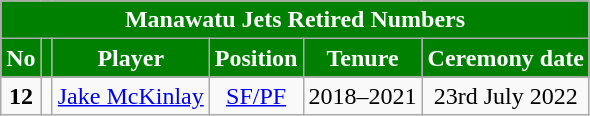<table class="wikitable" style="text-align:center">
<tr>
<th colspan=6 style="background-color:#008000; color:white;"><strong>Manawatu Jets Retired Numbers</strong></th>
</tr>
<tr>
<th style="background-color:#008000; color:white;"><strong>No</strong></th>
<th style="background-color:#008000; color:white;"></th>
<th style="background-color:#008000; color:white;"><strong>Player</strong></th>
<th style="background-color:#008000; color:white;"><strong>Position</strong></th>
<th style="background-color:#008000; color:white;"><strong>Tenure</strong></th>
<th style="background-color:#008000; color:white;"><strong>Ceremony date</strong></th>
</tr>
<tr>
<td><strong>12</strong></td>
<td></td>
<td><a href='#'>Jake McKinlay</a></td>
<td><a href='#'>SF/PF</a></td>
<td>2018–2021</td>
<td>23rd July 2022</td>
</tr>
</table>
